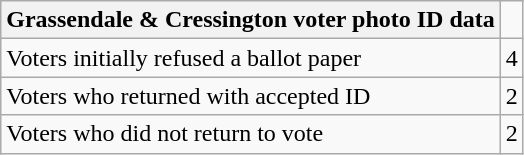<table class="wikitable">
<tr>
<th>Grassendale & Cressington voter photo ID data</th>
</tr>
<tr>
<td style="text-align:left">Voters initially refused a ballot paper</td>
<td style="text-align:center">4</td>
</tr>
<tr>
<td style="text-align:left">Voters who returned with accepted ID</td>
<td style="text-align:center">2</td>
</tr>
<tr>
<td style="text-align:left">Voters who did not return to vote</td>
<td style="text-align:center">2</td>
</tr>
</table>
